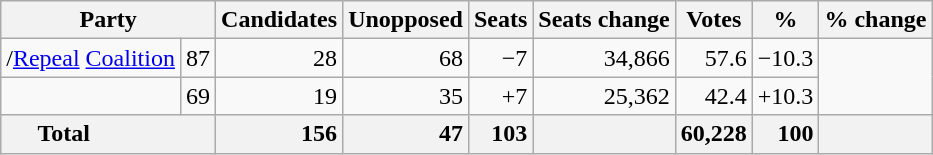<table class="wikitable sortable">
<tr>
<th colspan=2>Party</th>
<th>Candidates</th>
<th>Unopposed</th>
<th>Seats</th>
<th>Seats change</th>
<th>Votes</th>
<th>%</th>
<th>% change</th>
</tr>
<tr>
<td>/<a href='#'>Repeal</a> <a href='#'>Coalition</a></td>
<td align=right>87</td>
<td align=right>28</td>
<td align=right>68</td>
<td align=right>−7</td>
<td align=right>34,866</td>
<td align=right>57.6</td>
<td align=right>−10.3</td>
</tr>
<tr>
<td></td>
<td align=right>69</td>
<td align=right>19</td>
<td align=right>35</td>
<td align=right>+7</td>
<td align=right>25,362</td>
<td align=right>42.4</td>
<td align=right>+10.3</td>
</tr>
<tr class="sortbottom" style="font-weight: bold; text-align: right; background: #f2f2f2;">
<th colspan="2" style="padding-left: 1.5em; text-align: left;">Total</th>
<td align=right>156</td>
<td align=right>47</td>
<td align=right>103</td>
<td align=right></td>
<td align=right>60,228</td>
<td align=right>100</td>
<td align=right></td>
</tr>
</table>
